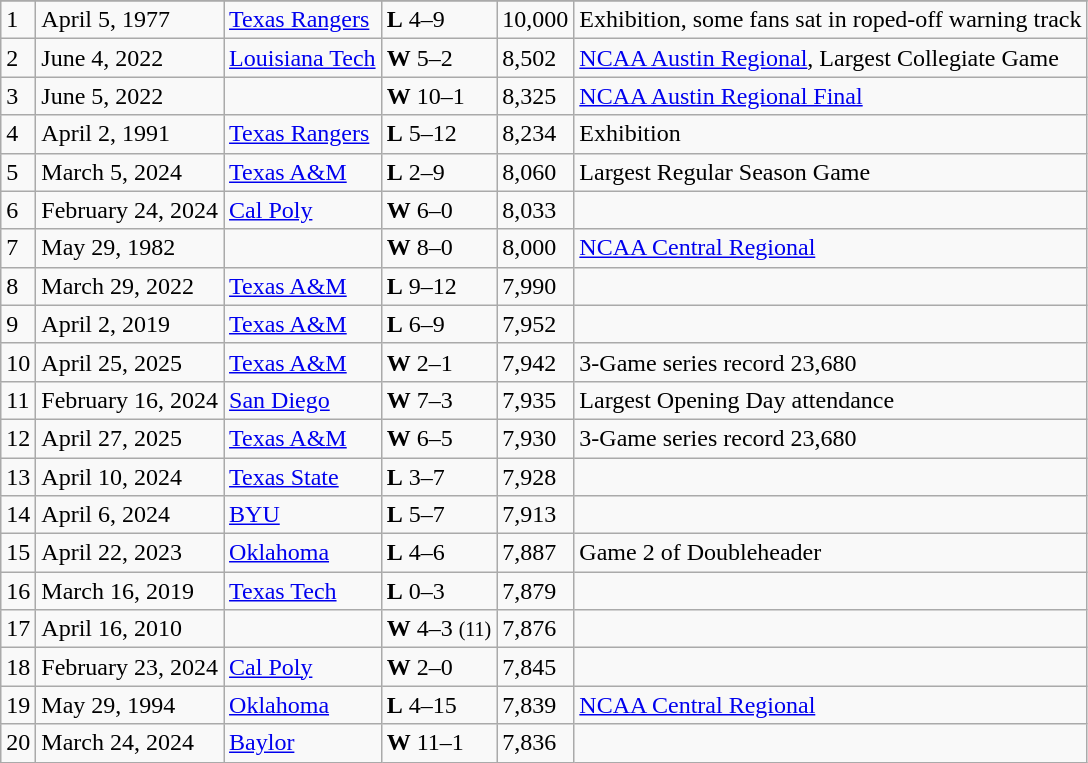<table class="wikitable">
<tr>
</tr>
<tr>
<td>1</td>
<td>April 5, 1977</td>
<td><a href='#'>Texas Rangers</a></td>
<td><strong>L</strong> 4–9</td>
<td>10,000</td>
<td>Exhibition, some fans sat in roped-off warning track</td>
</tr>
<tr>
<td>2</td>
<td>June 4, 2022</td>
<td><a href='#'>Louisiana Tech</a></td>
<td><strong>W</strong> 5–2</td>
<td>8,502</td>
<td><a href='#'>NCAA Austin Regional</a>, Largest Collegiate Game</td>
</tr>
<tr>
<td>3</td>
<td>June 5, 2022</td>
<td></td>
<td><strong>W</strong> 10–1</td>
<td>8,325</td>
<td><a href='#'>NCAA Austin Regional Final</a></td>
</tr>
<tr>
<td>4</td>
<td>April 2, 1991</td>
<td><a href='#'>Texas Rangers</a></td>
<td><strong>L</strong> 5–12</td>
<td>8,234</td>
<td>Exhibition</td>
</tr>
<tr>
<td>5</td>
<td>March 5, 2024</td>
<td><a href='#'>Texas A&M</a></td>
<td><strong>L</strong> 2–9</td>
<td>8,060</td>
<td>Largest Regular Season Game</td>
</tr>
<tr>
<td>6</td>
<td>February 24, 2024</td>
<td><a href='#'>Cal Poly</a></td>
<td><strong>W</strong> 6–0</td>
<td>8,033</td>
<td></td>
</tr>
<tr>
<td>7</td>
<td>May 29, 1982</td>
<td></td>
<td><strong>W</strong> 8–0</td>
<td>8,000</td>
<td><a href='#'>NCAA Central Regional</a></td>
</tr>
<tr>
<td>8</td>
<td>March 29, 2022</td>
<td><a href='#'>Texas A&M</a></td>
<td><strong>L</strong> 9–12</td>
<td>7,990</td>
<td></td>
</tr>
<tr>
<td>9</td>
<td>April 2, 2019</td>
<td><a href='#'>Texas A&M</a></td>
<td><strong>L</strong> 6–9</td>
<td>7,952</td>
<td></td>
</tr>
<tr>
<td>10</td>
<td>April 25, 2025</td>
<td><a href='#'>Texas A&M</a></td>
<td><strong>W</strong> 2–1</td>
<td>7,942</td>
<td>3-Game series record 23,680</td>
</tr>
<tr>
<td>11</td>
<td>February 16, 2024</td>
<td><a href='#'>San Diego</a></td>
<td><strong>W</strong> 7–3</td>
<td>7,935</td>
<td>Largest Opening Day attendance</td>
</tr>
<tr>
<td>12</td>
<td>April 27, 2025</td>
<td><a href='#'>Texas A&M</a></td>
<td><strong>W</strong> 6–5</td>
<td>7,930</td>
<td>3-Game series record 23,680</td>
</tr>
<tr>
<td>13</td>
<td>April 10, 2024</td>
<td><a href='#'>Texas State</a></td>
<td><strong>L</strong> 3–7</td>
<td>7,928</td>
<td></td>
</tr>
<tr>
<td>14</td>
<td>April 6, 2024</td>
<td><a href='#'>BYU</a></td>
<td><strong>L</strong> 5–7</td>
<td>7,913</td>
<td></td>
</tr>
<tr>
<td>15</td>
<td>April 22, 2023</td>
<td><a href='#'>Oklahoma</a></td>
<td><strong>L</strong> 4–6</td>
<td>7,887</td>
<td>Game 2 of Doubleheader</td>
</tr>
<tr>
<td>16</td>
<td>March 16, 2019</td>
<td><a href='#'>Texas Tech</a></td>
<td><strong>L</strong> 0–3</td>
<td>7,879</td>
<td></td>
</tr>
<tr>
<td>17</td>
<td>April 16, 2010</td>
<td></td>
<td><strong>W</strong> 4–3 <small>(11)</small></td>
<td>7,876</td>
<td></td>
</tr>
<tr>
<td>18</td>
<td>February 23, 2024</td>
<td><a href='#'>Cal Poly</a></td>
<td><strong>W</strong> 2–0</td>
<td>7,845</td>
<td></td>
</tr>
<tr>
<td>19</td>
<td>May 29, 1994</td>
<td><a href='#'>Oklahoma</a></td>
<td><strong>L</strong> 4–15</td>
<td>7,839</td>
<td><a href='#'>NCAA Central Regional</a></td>
</tr>
<tr>
<td>20</td>
<td>March 24, 2024</td>
<td><a href='#'>Baylor</a></td>
<td><strong>W</strong> 11–1</td>
<td>7,836</td>
<td></td>
</tr>
</table>
